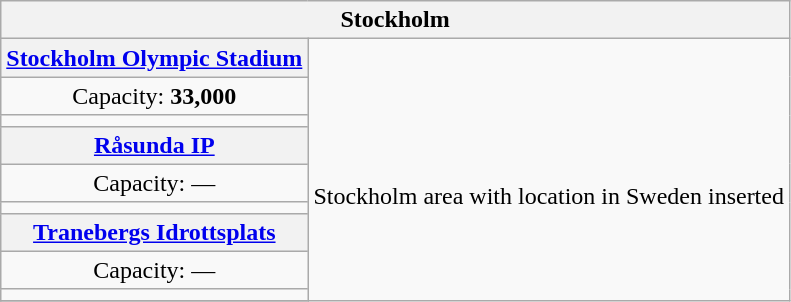<table class="wikitable" style="text-align:center">
<tr>
<th colspan="3">Stockholm</th>
</tr>
<tr>
<th><a href='#'>Stockholm Olympic Stadium</a></th>
<td rowspan=10><br>
<br>Stockholm area with location in Sweden inserted</td>
</tr>
<tr>
<td>Capacity: <strong>33,000</strong></td>
</tr>
<tr>
<td></td>
</tr>
<tr>
<th><a href='#'>Råsunda IP</a></th>
</tr>
<tr>
<td>Capacity: —</td>
</tr>
<tr>
<td></td>
</tr>
<tr>
<th><a href='#'>Tranebergs Idrottsplats</a></th>
</tr>
<tr>
<td>Capacity: —</td>
</tr>
<tr>
<td></td>
</tr>
<tr>
</tr>
</table>
